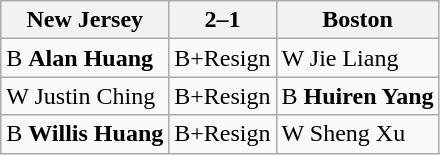<table class="wikitable">
<tr>
<th>New Jersey</th>
<th>2–1</th>
<th>Boston</th>
</tr>
<tr>
<td>B <strong>Alan Huang</strong></td>
<td>B+Resign</td>
<td>W Jie Liang</td>
</tr>
<tr>
<td>W Justin Ching</td>
<td>B+Resign</td>
<td>B <strong>Huiren Yang</strong></td>
</tr>
<tr>
<td>B <strong>Willis Huang</strong></td>
<td>B+Resign</td>
<td>W Sheng Xu</td>
</tr>
</table>
